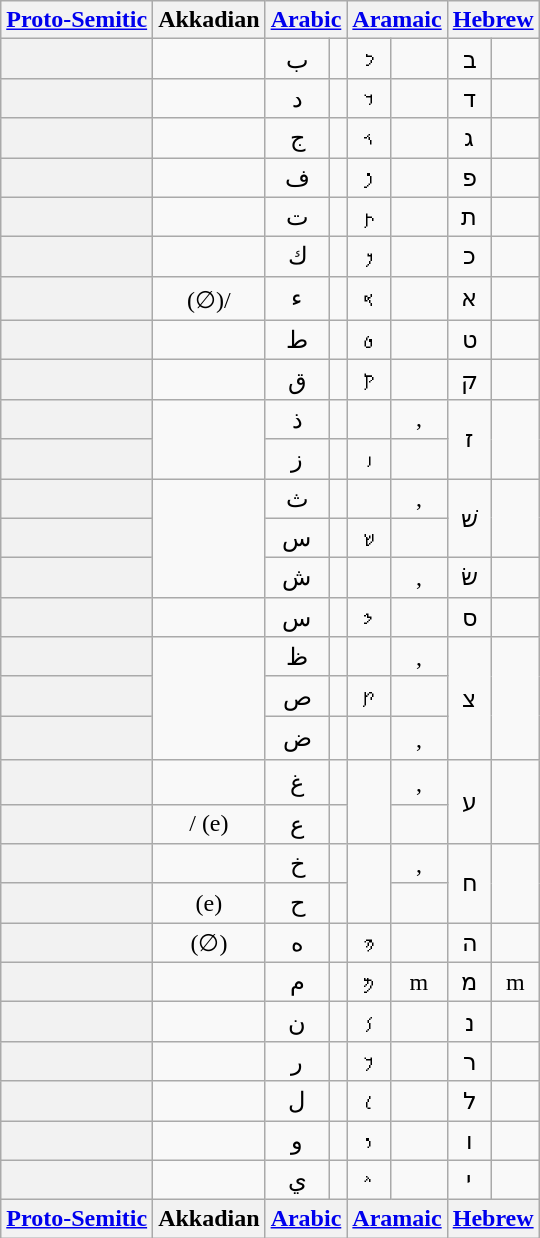<table class="wikitable" style="text-align:center;" align="center">
<tr>
<th><a href='#'>Proto-Semitic</a></th>
<th>Akkadian</th>
<th colspan="2"><a href='#'>Arabic</a></th>
<th colspan="2"><a href='#'>Aramaic</a></th>
<th colspan="2"><a href='#'>Hebrew</a></th>
</tr>
<tr>
<th></th>
<td><em></em></td>
<td>ب</td>
<td></td>
<td>𐡁</td>
<td></td>
<td>ב</td>
<td></td>
</tr>
<tr>
<th></th>
<td><em></em></td>
<td>د</td>
<td></td>
<td>𐡃</td>
<td></td>
<td>ד</td>
<td></td>
</tr>
<tr>
<th></th>
<td><em></em></td>
<td>ج</td>
<td></td>
<td>𐡂</td>
<td></td>
<td>ג</td>
<td></td>
</tr>
<tr>
<th></th>
<td><em></em></td>
<td>ف</td>
<td></td>
<td>𐡐</td>
<td></td>
<td>פ</td>
<td></td>
</tr>
<tr>
<th></th>
<td><em></em></td>
<td>ت</td>
<td></td>
<td>𐡕</td>
<td></td>
<td>ת</td>
<td></td>
</tr>
<tr>
<th></th>
<td><em></em></td>
<td>ك</td>
<td></td>
<td>𐡊</td>
<td></td>
<td>כ</td>
<td></td>
</tr>
<tr>
<th></th>
<td>(∅)/ <big></big></td>
<td>ء</td>
<td><big></big></td>
<td>𐡀</td>
<td><big></big></td>
<td>א</td>
<td><big></big></td>
</tr>
<tr>
<th></th>
<td><em></em></td>
<td>ط</td>
<td></td>
<td>𐡈</td>
<td></td>
<td>ט</td>
<td></td>
</tr>
<tr>
<th></th>
<td><em></em></td>
<td>ق</td>
<td></td>
<td>𐡒</td>
<td></td>
<td>ק</td>
<td></td>
</tr>
<tr>
<th></th>
<td rowspan="2" valign="center"><em></em></td>
<td>ذ</td>
<td></td>
<td></td>
<td><em></em>, </td>
<td rowspan="2">ז</td>
<td rowspan="2"></td>
</tr>
<tr>
<th></th>
<td>ز</td>
<td></td>
<td>𐡆</td>
<td></td>
</tr>
<tr>
<th></th>
<td rowspan="3" valign="center"><em></em></td>
<td>ث</td>
<td></td>
<td></td>
<td><em></em>, </td>
<td rowspan="2">שׁ</td>
<td rowspan="2"></td>
</tr>
<tr>
<th></th>
<td>س</td>
<td></td>
<td>𐡔</td>
<td></td>
</tr>
<tr>
<th></th>
<td>ش</td>
<td></td>
<td></td>
<td><em></em>, </td>
<td>שׂ</td>
<td></td>
</tr>
<tr>
<th></th>
<td><em></em></td>
<td>س</td>
<td></td>
<td>𐡎</td>
<td></td>
<td>ס</td>
<td></td>
</tr>
<tr>
<th></th>
<td rowspan="3" valign="center"><em></em></td>
<td>ظ</td>
<td></td>
<td></td>
<td><em></em>, </td>
<td rowspan="3">צ</td>
<td rowspan="3"></td>
</tr>
<tr>
<th></th>
<td>ص</td>
<td></td>
<td>𐡑</td>
<td></td>
</tr>
<tr>
<th></th>
<td>ض</td>
<td></td>
<td></td>
<td><em></em>, <big></big></td>
</tr>
<tr>
<th></th>
<td><em></em></td>
<td>غ</td>
<td></td>
<td rowspan="2"></td>
<td><em></em>, <big></big></td>
<td rowspan="2">ע</td>
<td rowspan="2"><big></big></td>
</tr>
<tr>
<th><strong></strong></th>
<td><em></em> / (e) </td>
<td>ع</td>
<td><big></big></td>
<td><big></big></td>
</tr>
<tr>
<th></th>
<td><em></em></td>
<td>خ</td>
<td></td>
<td rowspan="2"></td>
<td><em></em>, </td>
<td rowspan="2">ח</td>
<td rowspan="2"></td>
</tr>
<tr>
<th></th>
<td>(e) </td>
<td>ح</td>
<td></td>
<td></td>
</tr>
<tr>
<th></th>
<td>(∅)</td>
<td>ه</td>
<td></td>
<td>𐡄</td>
<td></td>
<td>ה</td>
<td></td>
</tr>
<tr>
<th></th>
<td><em></em></td>
<td>م</td>
<td></td>
<td>𐡌</td>
<td>m</td>
<td>מ</td>
<td>m</td>
</tr>
<tr>
<th></th>
<td><em></em></td>
<td>ن</td>
<td></td>
<td>𐡍</td>
<td></td>
<td>נ</td>
<td></td>
</tr>
<tr>
<th></th>
<td><em></em></td>
<td>ر</td>
<td></td>
<td>𐡓</td>
<td></td>
<td>ר</td>
<td></td>
</tr>
<tr>
<th></th>
<td><em></em></td>
<td>ل</td>
<td></td>
<td>𐡋</td>
<td></td>
<td>ל</td>
<td></td>
</tr>
<tr>
<th></th>
<td><em></em></td>
<td>و</td>
<td></td>
<td>𐡅</td>
<td></td>
<td>ו</td>
<td></td>
</tr>
<tr>
<th></th>
<td><em></em></td>
<td>ي</td>
<td></td>
<td>𐡉</td>
<td></td>
<td>י</td>
<td></td>
</tr>
<tr>
<th><a href='#'>Proto-Semitic</a></th>
<th>Akkadian</th>
<th colspan="2"><a href='#'>Arabic</a></th>
<th colspan="2"><a href='#'>Aramaic</a></th>
<th colspan="2"><a href='#'>Hebrew</a></th>
</tr>
</table>
